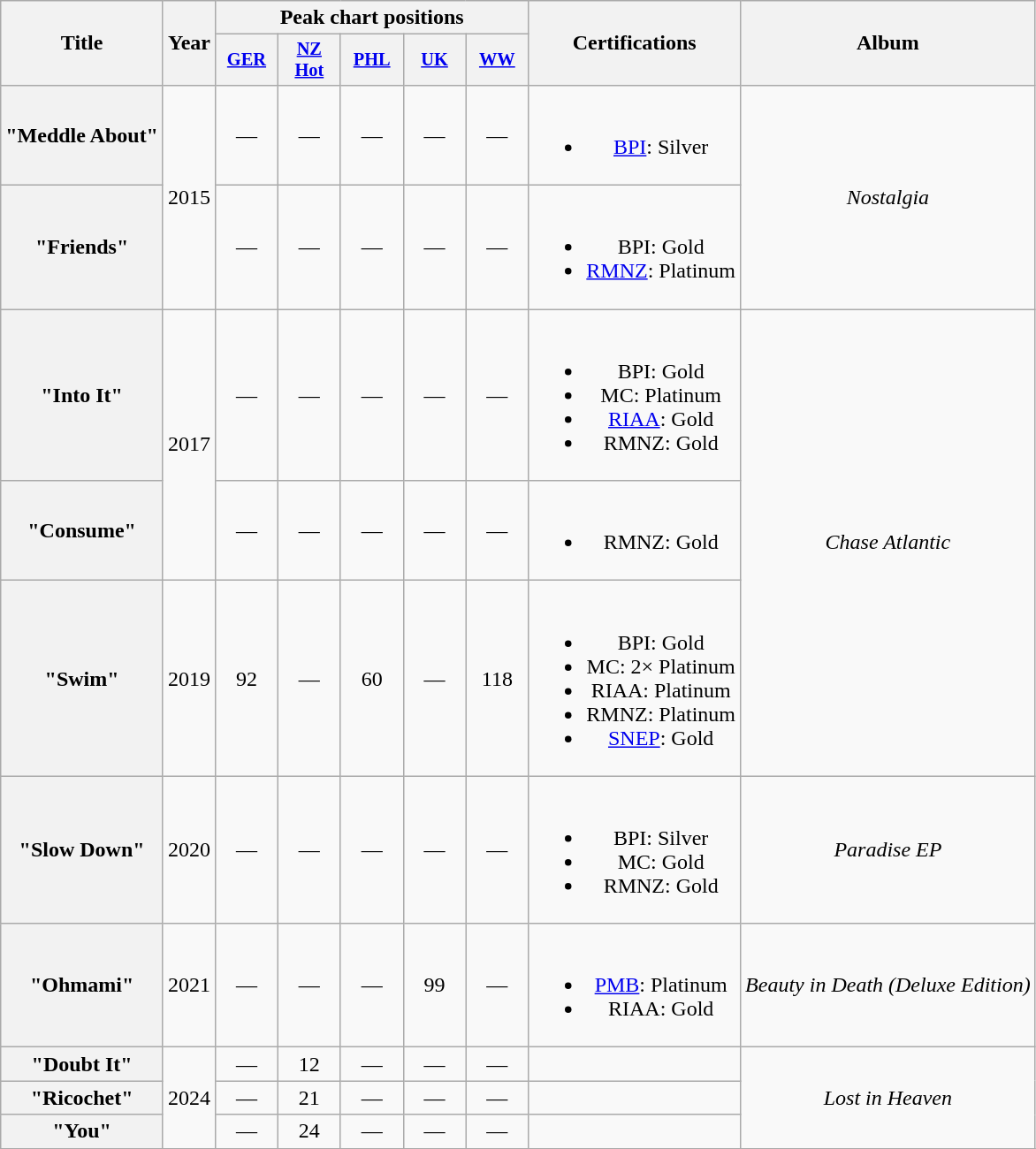<table class="wikitable plainrowheaders" style="text-align:center">
<tr>
<th scope="col" rowspan="2">Title</th>
<th scope="col" rowspan="2">Year</th>
<th colspan="5">Peak chart positions</th>
<th scope="col" rowspan="2">Certifications</th>
<th scope="col" rowspan="2">Album</th>
</tr>
<tr>
<th scope="col" style="width:3em;font-size:85%;"><a href='#'>GER</a></th>
<th scope="col" style="width:3em;font-size:85%;"><a href='#'>NZ<br>Hot</a><br></th>
<th scope="col" style="width:3em;font-size:85%;"><a href='#'>PHL</a><br></th>
<th scope="col" style="width:3em;font-size:85%;"><a href='#'>UK</a><br></th>
<th scope="col" style="width:3em;font-size:85%;"><a href='#'>WW</a><br></th>
</tr>
<tr>
<th scope="row">"Meddle About"</th>
<td rowspan="2">2015</td>
<td>—</td>
<td>—</td>
<td>—</td>
<td>—</td>
<td>—</td>
<td><br><ul><li><a href='#'>BPI</a>: Silver</li></ul></td>
<td rowspan="2"><em>Nostalgia</em></td>
</tr>
<tr>
<th scope="row">"Friends"</th>
<td>—</td>
<td>—</td>
<td>—</td>
<td>—</td>
<td>—</td>
<td><br><ul><li>BPI: Gold</li><li><a href='#'>RMNZ</a>: Platinum</li></ul></td>
</tr>
<tr>
<th scope="row">"Into It"</th>
<td rowspan="2">2017</td>
<td>—</td>
<td>—</td>
<td>—</td>
<td>—</td>
<td>—</td>
<td><br><ul><li>BPI: Gold</li><li>MC: Platinum</li><li><a href='#'>RIAA</a>: Gold</li><li>RMNZ: Gold</li></ul></td>
<td rowspan="3"><em>Chase Atlantic</em></td>
</tr>
<tr>
<th scope="row">"Consume" </th>
<td>—</td>
<td>—</td>
<td>—</td>
<td>—</td>
<td>—</td>
<td><br><ul><li>RMNZ: Gold</li></ul></td>
</tr>
<tr>
<th scope="row">"Swim"</th>
<td>2019</td>
<td>92</td>
<td>—</td>
<td>60</td>
<td>—</td>
<td>118</td>
<td><br><ul><li>BPI: Gold</li><li>MC: 2× Platinum</li><li>RIAA: Platinum</li><li>RMNZ: Platinum</li><li><a href='#'>SNEP</a>: Gold</li></ul></td>
</tr>
<tr>
<th scope="row">"Slow Down"</th>
<td>2020</td>
<td>—</td>
<td>—</td>
<td>—</td>
<td>—</td>
<td>—</td>
<td><br><ul><li>BPI: Silver</li><li>MC: Gold</li><li>RMNZ: Gold</li></ul></td>
<td><em>Paradise EP</em></td>
</tr>
<tr>
<th scope="row">"Ohmami"</th>
<td>2021</td>
<td>—</td>
<td>—</td>
<td>—</td>
<td>99</td>
<td>—</td>
<td><br><ul><li><a href='#'>PMB</a>: Platinum</li><li>RIAA: Gold</li></ul></td>
<td><em>Beauty in Death (Deluxe Edition)</em></td>
</tr>
<tr>
<th scope="row">"Doubt It"</th>
<td rowspan="3">2024</td>
<td>—</td>
<td>12</td>
<td>—</td>
<td>—</td>
<td>—</td>
<td></td>
<td rowspan="3"><em>Lost in Heaven</em></td>
</tr>
<tr>
<th scope="row">"Ricochet"</th>
<td>—</td>
<td>21</td>
<td>—</td>
<td>—</td>
<td>—</td>
<td></td>
</tr>
<tr>
<th scope="row">"You"</th>
<td>—</td>
<td>24</td>
<td>—</td>
<td>—</td>
<td>—</td>
<td></td>
</tr>
<tr>
</tr>
</table>
